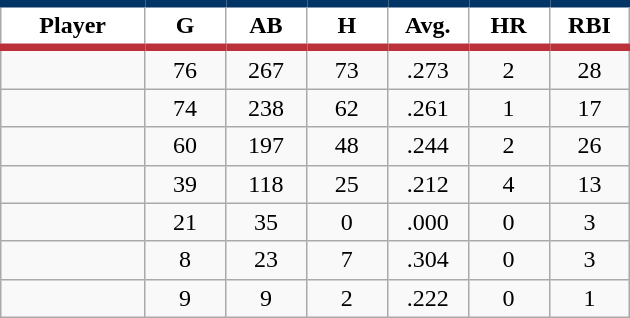<table class="wikitable sortable">
<tr>
<th style="background:#FFFFFF; border-top:#023465 5px solid; border-bottom:#ba313c 5px solid;" width="16%">Player</th>
<th style="background:#FFFFFF; border-top:#023465 5px solid; border-bottom:#ba313c 5px solid;" width="9%">G</th>
<th style="background:#FFFFFF; border-top:#023465 5px solid; border-bottom:#ba313c 5px solid;" width="9%">AB</th>
<th style="background:#FFFFFF; border-top:#023465 5px solid; border-bottom:#ba313c 5px solid;" width="9%">H</th>
<th style="background:#FFFFFF; border-top:#023465 5px solid; border-bottom:#ba313c 5px solid;" width="9%">Avg.</th>
<th style="background:#FFFFFF; border-top:#023465 5px solid; border-bottom:#ba313c 5px solid;" width="9%">HR</th>
<th style="background:#FFFFFF; border-top:#023465 5px solid; border-bottom:#ba313c 5px solid;" width="9%">RBI</th>
</tr>
<tr align="center">
<td></td>
<td>76</td>
<td>267</td>
<td>73</td>
<td>.273</td>
<td>2</td>
<td>28</td>
</tr>
<tr align="center">
<td></td>
<td>74</td>
<td>238</td>
<td>62</td>
<td>.261</td>
<td>1</td>
<td>17</td>
</tr>
<tr align="center">
<td></td>
<td>60</td>
<td>197</td>
<td>48</td>
<td>.244</td>
<td>2</td>
<td>26</td>
</tr>
<tr align="center">
<td></td>
<td>39</td>
<td>118</td>
<td>25</td>
<td>.212</td>
<td>4</td>
<td>13</td>
</tr>
<tr align="center">
<td></td>
<td>21</td>
<td>35</td>
<td>0</td>
<td>.000</td>
<td>0</td>
<td>3</td>
</tr>
<tr align="center">
<td></td>
<td>8</td>
<td>23</td>
<td>7</td>
<td>.304</td>
<td>0</td>
<td>3</td>
</tr>
<tr align="center">
<td></td>
<td>9</td>
<td>9</td>
<td>2</td>
<td>.222</td>
<td>0</td>
<td>1</td>
</tr>
</table>
